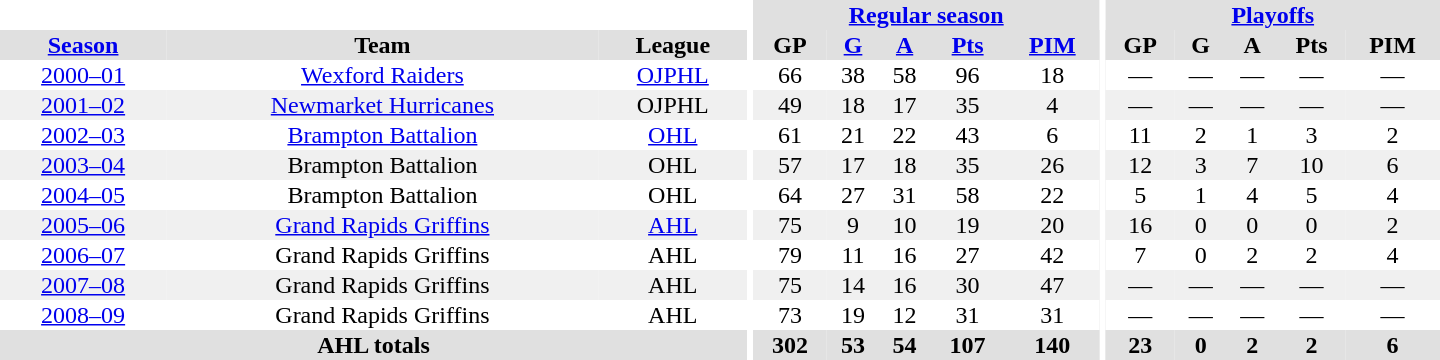<table border="0" cellpadding="1" cellspacing="0" style="text-align:center; width:60em">
<tr bgcolor="#e0e0e0">
<th colspan="3" bgcolor="#ffffff"></th>
<th rowspan="97" bgcolor="#ffffff"></th>
<th colspan="5"><a href='#'>Regular season</a></th>
<th rowspan="97" bgcolor="#ffffff"></th>
<th colspan="5"><a href='#'>Playoffs</a></th>
</tr>
<tr bgcolor="#e0e0e0">
<th><a href='#'>Season</a></th>
<th>Team</th>
<th>League</th>
<th>GP</th>
<th><a href='#'>G</a></th>
<th><a href='#'>A</a></th>
<th><a href='#'>Pts</a></th>
<th><a href='#'>PIM</a></th>
<th>GP</th>
<th>G</th>
<th>A</th>
<th>Pts</th>
<th>PIM</th>
</tr>
<tr>
<td><a href='#'>2000–01</a></td>
<td><a href='#'>Wexford Raiders</a></td>
<td><a href='#'>OJPHL</a></td>
<td>66</td>
<td>38</td>
<td>58</td>
<td>96</td>
<td>18</td>
<td>—</td>
<td>—</td>
<td>—</td>
<td>—</td>
<td>—</td>
</tr>
<tr bgcolor="#f0f0f0">
<td><a href='#'>2001–02</a></td>
<td><a href='#'>Newmarket Hurricanes</a></td>
<td>OJPHL</td>
<td>49</td>
<td>18</td>
<td>17</td>
<td>35</td>
<td>4</td>
<td>—</td>
<td>—</td>
<td>—</td>
<td>—</td>
<td>—</td>
</tr>
<tr>
<td><a href='#'>2002–03</a></td>
<td><a href='#'>Brampton Battalion</a></td>
<td><a href='#'>OHL</a></td>
<td>61</td>
<td>21</td>
<td>22</td>
<td>43</td>
<td>6</td>
<td>11</td>
<td>2</td>
<td>1</td>
<td>3</td>
<td>2</td>
</tr>
<tr bgcolor="#f0f0f0">
<td><a href='#'>2003–04</a></td>
<td>Brampton Battalion</td>
<td>OHL</td>
<td>57</td>
<td>17</td>
<td>18</td>
<td>35</td>
<td>26</td>
<td>12</td>
<td>3</td>
<td>7</td>
<td>10</td>
<td>6</td>
</tr>
<tr>
<td><a href='#'>2004–05</a></td>
<td>Brampton Battalion</td>
<td>OHL</td>
<td>64</td>
<td>27</td>
<td>31</td>
<td>58</td>
<td>22</td>
<td>5</td>
<td>1</td>
<td>4</td>
<td>5</td>
<td>4</td>
</tr>
<tr bgcolor="#f0f0f0">
<td><a href='#'>2005–06</a></td>
<td><a href='#'>Grand Rapids Griffins</a></td>
<td><a href='#'>AHL</a></td>
<td>75</td>
<td>9</td>
<td>10</td>
<td>19</td>
<td>20</td>
<td>16</td>
<td>0</td>
<td>0</td>
<td>0</td>
<td>2</td>
</tr>
<tr>
<td><a href='#'>2006–07</a></td>
<td>Grand Rapids Griffins</td>
<td>AHL</td>
<td>79</td>
<td>11</td>
<td>16</td>
<td>27</td>
<td>42</td>
<td>7</td>
<td>0</td>
<td>2</td>
<td>2</td>
<td>4</td>
</tr>
<tr bgcolor="#f0f0f0">
<td><a href='#'>2007–08</a></td>
<td>Grand Rapids Griffins</td>
<td>AHL</td>
<td>75</td>
<td>14</td>
<td>16</td>
<td>30</td>
<td>47</td>
<td>—</td>
<td>—</td>
<td>—</td>
<td>—</td>
<td>—</td>
</tr>
<tr>
<td><a href='#'>2008–09</a></td>
<td>Grand Rapids Griffins</td>
<td>AHL</td>
<td>73</td>
<td>19</td>
<td>12</td>
<td>31</td>
<td>31</td>
<td>—</td>
<td>—</td>
<td>—</td>
<td>—</td>
<td>—</td>
</tr>
<tr bgcolor="#e0e0e0">
<th colspan="3">AHL totals</th>
<th>302</th>
<th>53</th>
<th>54</th>
<th>107</th>
<th>140</th>
<th>23</th>
<th>0</th>
<th>2</th>
<th>2</th>
<th>6</th>
</tr>
</table>
